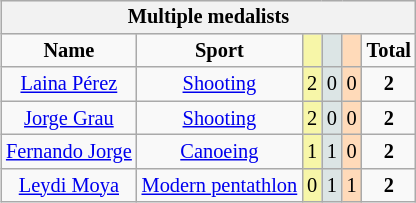<table class=wikitable style="font-size:85%; float:right;text-align:center">
<tr bgcolor=EFEFEF>
<th colspan=7>Multiple medalists</th>
</tr>
<tr>
<td><strong>Name</strong></td>
<td><strong>Sport</strong></td>
<td bgcolor=F7F6A8></td>
<td bgcolor=DCE5E5></td>
<td bgcolor=FFDAB9></td>
<td><strong>Total</strong></td>
</tr>
<tr>
<td><a href='#'>Laina Pérez</a></td>
<td><a href='#'>Shooting</a></td>
<td bgcolor=F7F6A8>2</td>
<td bgcolor=DCE5E5>0</td>
<td bgcolor=FFDAB9>0</td>
<td><strong>2</strong></td>
</tr>
<tr>
<td><a href='#'>Jorge Grau</a></td>
<td><a href='#'>Shooting</a></td>
<td bgcolor=F7F6A8>2</td>
<td bgcolor=DCE5E5>0</td>
<td bgcolor=FFDAB9>0</td>
<td><strong>2</strong></td>
</tr>
<tr>
<td><a href='#'>Fernando Jorge</a></td>
<td><a href='#'>Canoeing</a></td>
<td bgcolor=F7F6A8>1</td>
<td bgcolor=DCE5E5>1</td>
<td bgcolor=FFDAB9>0</td>
<td><strong>2</strong></td>
</tr>
<tr>
<td><a href='#'>Leydi Moya</a></td>
<td><a href='#'>Modern pentathlon</a></td>
<td bgcolor=F7F6A8>0</td>
<td bgcolor=DCE5E5>1</td>
<td bgcolor=FFDAB9>1</td>
<td><strong>2</strong></td>
</tr>
</table>
